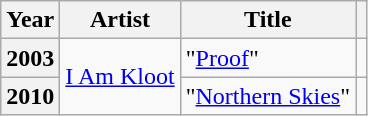<table class="wikitable sortable">
<tr>
<th>Year</th>
<th>Artist</th>
<th>Title</th>
<th class="unsortable"></th>
</tr>
<tr>
<th row=scope>2003</th>
<td rowspan="2"><a href='#'>I Am Kloot</a></td>
<td>"<a href='#'>Proof</a>"</td>
<td></td>
</tr>
<tr>
<th row=scope>2010</th>
<td>"<a href='#'>Northern Skies</a>"</td>
<td></td>
</tr>
</table>
